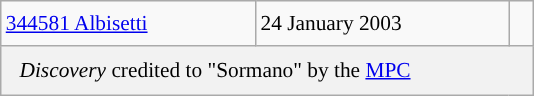<table class="wikitable" style="font-size: 89%; width: 25em; margin-right: 1em; line-height: 1.65em !important;">
<tr>
<td><a href='#'>344581 Albisetti</a></td>
<td>24 January 2003</td>
<td> </td>
</tr>
<tr>
<th colspan=3 style="font-weight: normal; text-align: left; padding: 4px 12px;"><em>Discovery</em> credited to "Sormano" by the <a href='#'>MPC</a></th>
</tr>
</table>
